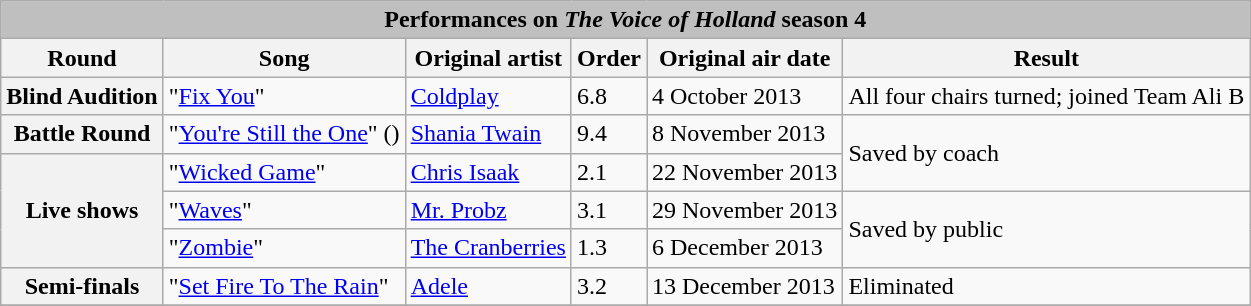<table class="wikitable collapsible autocollapse; text-align:center;">
<tr>
<th colspan="7" style="background:#BFBFBF;">Performances on <em>The Voice of Holland</em> season 4</th>
</tr>
<tr>
<th>Round</th>
<th>Song</th>
<th>Original artist</th>
<th>Order</th>
<th>Original air date</th>
<th>Result</th>
</tr>
<tr>
<th scope="row">Blind Audition</th>
<td>"<a href='#'>Fix You</a>"</td>
<td><a href='#'>Coldplay</a></td>
<td>6.8</td>
<td>4 October 2013</td>
<td>All four chairs turned; joined Team Ali B</td>
</tr>
<tr>
<th scope="row">Battle Round</th>
<td>"<a href='#'>You're Still the One</a>" ()</td>
<td><a href='#'>Shania Twain</a></td>
<td>9.4</td>
<td>8 November 2013</td>
<td rowspan="2">Saved by coach</td>
</tr>
<tr>
<th rowspan="3" scope="row">Live shows</th>
<td>"<a href='#'>Wicked Game</a>"</td>
<td><a href='#'>Chris Isaak</a></td>
<td>2.1</td>
<td>22 November 2013</td>
</tr>
<tr>
<td>"<a href='#'>Waves</a>"</td>
<td><a href='#'>Mr. Probz</a></td>
<td>3.1</td>
<td>29 November 2013</td>
<td rowspan="2">Saved by public</td>
</tr>
<tr>
<td>"<a href='#'>Zombie</a>"</td>
<td><a href='#'>The Cranberries</a></td>
<td>1.3</td>
<td>6 December 2013</td>
</tr>
<tr>
<th scope="row">Semi-finals</th>
<td>"<a href='#'>Set Fire To The Rain</a>"</td>
<td><a href='#'>Adele</a></td>
<td>3.2</td>
<td>13 December 2013</td>
<td>Eliminated</td>
</tr>
<tr>
</tr>
</table>
